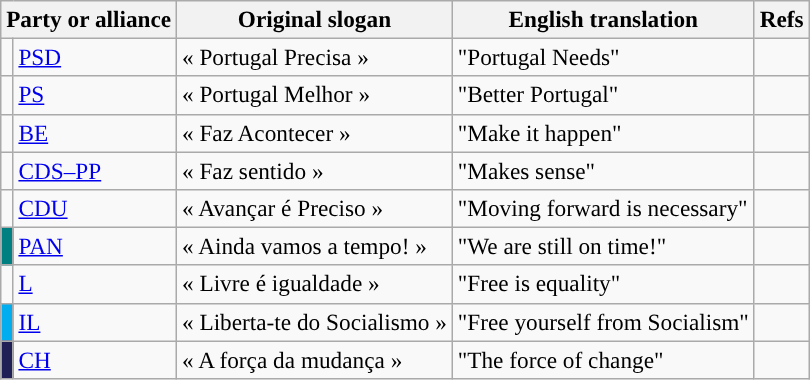<table class="wikitable" style="font-size:97%; text-align:left;">
<tr>
<th style="text-align:left;" colspan="2">Party or alliance</th>
<th>Original slogan</th>
<th>English translation</th>
<th>Refs</th>
</tr>
<tr>
<td></td>
<td><a href='#'>PSD</a></td>
<td>« Portugal Precisa »</td>
<td>"Portugal Needs"</td>
<td></td>
</tr>
<tr>
<td width="1"></td>
<td><a href='#'>PS</a></td>
<td>« Portugal Melhor »</td>
<td>"Better Portugal"</td>
<td></td>
</tr>
<tr>
<td></td>
<td><a href='#'>BE</a></td>
<td>« Faz Acontecer »</td>
<td>"Make it happen"</td>
<td></td>
</tr>
<tr>
<td></td>
<td><a href='#'>CDS–PP</a></td>
<td>« Faz sentido »</td>
<td>"Makes sense"</td>
<td></td>
</tr>
<tr>
<td></td>
<td><a href='#'>CDU</a></td>
<td>« Avançar é Preciso »</td>
<td>"Moving forward is necessary"</td>
<td></td>
</tr>
<tr>
<td style="background:teal;"></td>
<td><a href='#'>PAN</a></td>
<td>« Ainda vamos a tempo! »</td>
<td>"We are still on time!"</td>
<td></td>
</tr>
<tr>
<td></td>
<td><a href='#'>L</a></td>
<td>« Livre é igualdade »</td>
<td>"Free is equality"</td>
<td></td>
</tr>
<tr>
<td style="background:#00ADEF;"></td>
<td><a href='#'>IL</a></td>
<td>« Liberta-te do Socialismo »</td>
<td>"Free yourself from Socialism"</td>
<td></td>
</tr>
<tr>
<td style="background:#202056;"></td>
<td><a href='#'>CH</a></td>
<td>« A força da mudança »</td>
<td>"The force of change"</td>
<td></td>
</tr>
</table>
